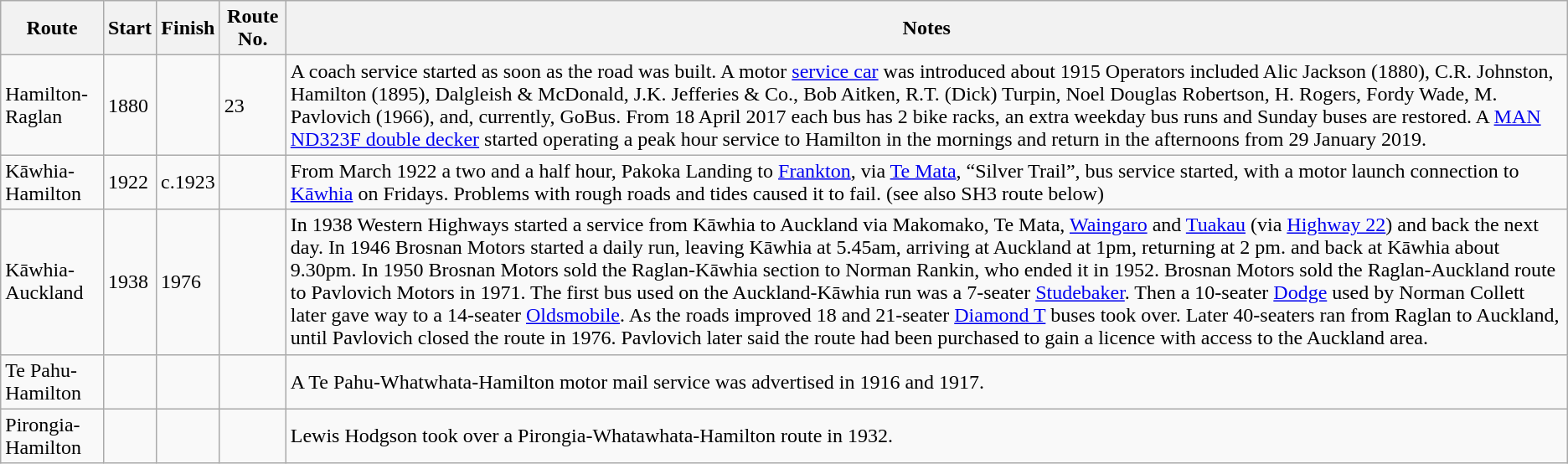<table class="wikitable">
<tr>
<th>Route</th>
<th>Start</th>
<th>Finish</th>
<th>Route No.</th>
<th>Notes</th>
</tr>
<tr>
<td>Hamilton-Raglan</td>
<td>1880</td>
<td></td>
<td>23</td>
<td>A coach service started as soon as the road was built. A motor <a href='#'>service car</a> was introduced about 1915 Operators included Alic Jackson (1880), C.R. Johnston, Hamilton (1895), Dalgleish & McDonald, J.K. Jefferies & Co., Bob Aitken, R.T. (Dick) Turpin, Noel Douglas Robertson, H. Rogers, Fordy Wade, M. Pavlovich (1966), and, currently, GoBus. From 18 April 2017 each bus has 2 bike racks, an extra weekday bus runs and Sunday buses are restored. A <a href='#'>MAN ND323F double decker</a> started operating a peak hour service to Hamilton in the mornings and return in the afternoons from 29 January 2019.</td>
</tr>
<tr>
<td>Kāwhia-Hamilton</td>
<td>1922</td>
<td>c.1923</td>
<td></td>
<td>From March 1922 a two and a half hour, Pakoka Landing to <a href='#'>Frankton</a>, via <a href='#'>Te Mata</a>, “Silver Trail”, bus service started, with a motor launch connection to <a href='#'>Kāwhia</a> on Fridays. Problems with rough roads and tides caused it to fail. (see also SH3 route below)</td>
</tr>
<tr>
<td>Kāwhia-Auckland</td>
<td>1938</td>
<td>1976</td>
<td></td>
<td>In 1938 Western Highways started a service from Kāwhia to Auckland via Makomako, Te Mata, <a href='#'>Waingaro</a> and <a href='#'>Tuakau</a> (via <a href='#'>Highway 22</a>) and back the next day. In 1946 Brosnan Motors started a daily run, leaving Kāwhia at 5.45am, arriving at Auckland at 1pm, returning at 2 pm. and back at Kāwhia about 9.30pm. In 1950 Brosnan Motors sold the Raglan-Kāwhia section to Norman Rankin, who ended it in 1952. Brosnan Motors sold the Raglan-Auckland route to Pavlovich Motors in 1971. The first bus used on the Auckland-Kāwhia run was a 7-seater <a href='#'>Studebaker</a>. Then a 10-seater <a href='#'>Dodge</a> used by Norman Collett later gave way to a 14-seater <a href='#'>Oldsmobile</a>. As the roads improved 18 and 21-seater <a href='#'>Diamond T</a> buses took over. Later 40-seaters ran from Raglan to Auckland, until Pavlovich closed the route in 1976. Pavlovich later said the route had been purchased to gain a licence with access to the Auckland area.</td>
</tr>
<tr>
<td>Te Pahu-Hamilton</td>
<td></td>
<td></td>
<td></td>
<td>A Te Pahu-Whatwhata-Hamilton motor mail service was advertised in 1916 and 1917.</td>
</tr>
<tr>
<td>Pirongia-Hamilton</td>
<td></td>
<td></td>
<td></td>
<td>Lewis Hodgson took over a Pirongia-Whatawhata-Hamilton route in 1932.</td>
</tr>
</table>
